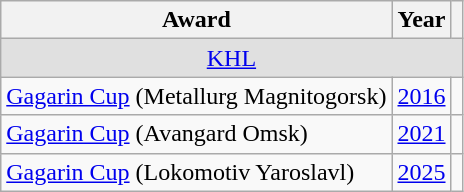<table class="wikitable">
<tr>
<th>Award</th>
<th>Year</th>
<th></th>
</tr>
<tr ALIGN="center" bgcolor="#e0e0e0">
<td colspan="3"><a href='#'>KHL</a></td>
</tr>
<tr>
<td><a href='#'>Gagarin Cup</a> (Metallurg Magnitogorsk)</td>
<td><a href='#'>2016</a></td>
<td></td>
</tr>
<tr>
<td><a href='#'>Gagarin Cup</a> (Avangard Omsk)</td>
<td><a href='#'>2021</a></td>
<td></td>
</tr>
<tr>
<td><a href='#'>Gagarin Cup</a> (Lokomotiv Yaroslavl)</td>
<td><a href='#'>2025</a></td>
<td></td>
</tr>
</table>
